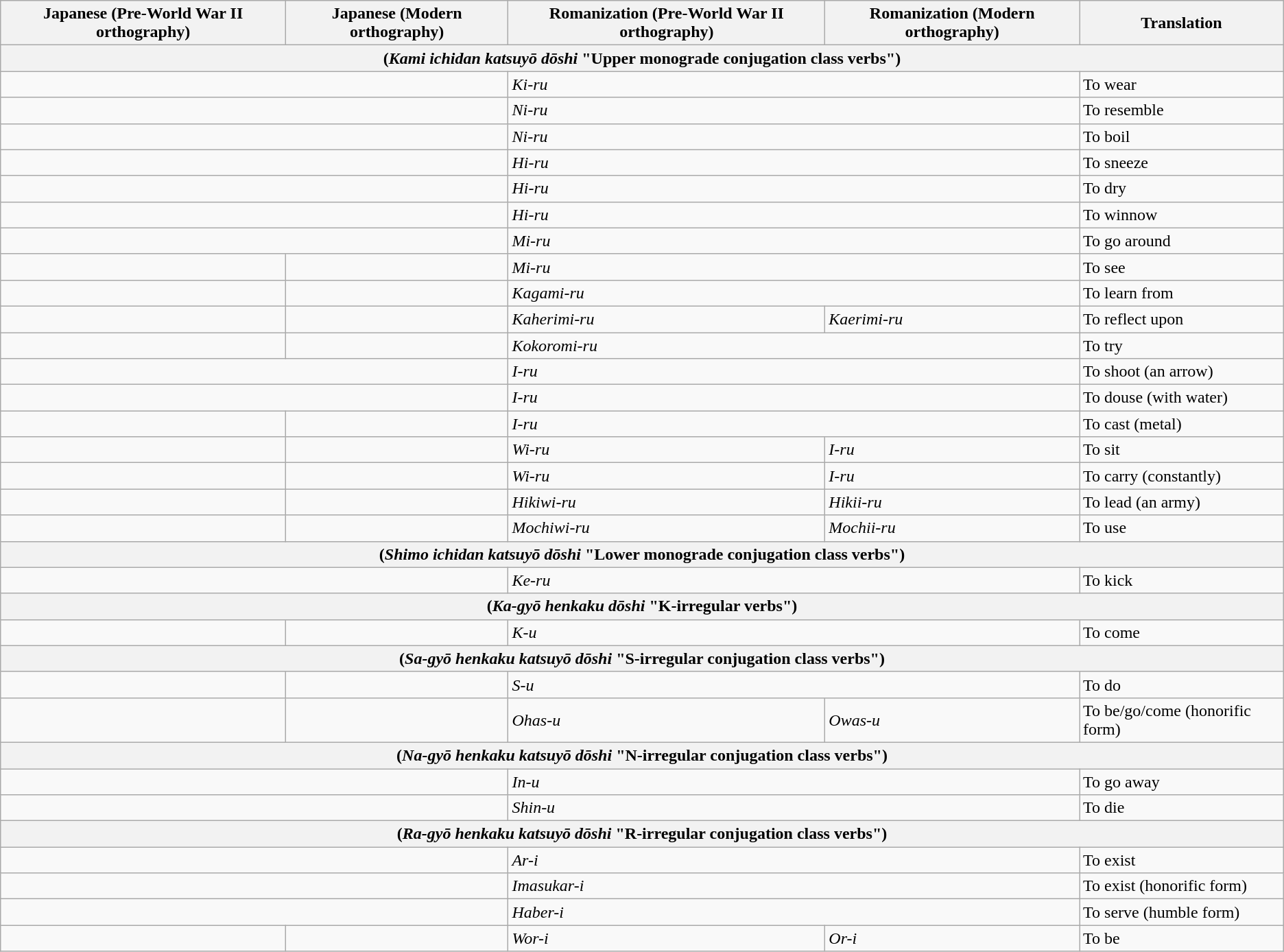<table class="wikitable">
<tr>
<th>Japanese (Pre-World War II orthography)</th>
<th>Japanese (Modern orthography)</th>
<th>Romanization (Pre-World War II orthography)</th>
<th>Romanization (Modern orthography)</th>
<th>Translation</th>
</tr>
<tr>
<th colspan = "5"> (<em>Kami ichidan katsuyō dōshi</em> "Upper monograde conjugation class verbs")</th>
</tr>
<tr>
<td colspan="2"></td>
<td colspan="2"><em>Ki-ru</em></td>
<td>To wear</td>
</tr>
<tr>
<td colspan="2"></td>
<td colspan="2"><em>Ni-ru</em></td>
<td>To resemble</td>
</tr>
<tr>
<td colspan="2"></td>
<td colspan="2"><em>Ni-ru</em></td>
<td>To boil</td>
</tr>
<tr>
<td colspan="2"></td>
<td colspan="2"><em>Hi-ru</em></td>
<td>To sneeze</td>
</tr>
<tr>
<td colspan="2"></td>
<td colspan="2"><em>Hi-ru</em></td>
<td>To dry</td>
</tr>
<tr>
<td colspan="2"></td>
<td colspan="2"><em>Hi-ru</em></td>
<td>To winnow</td>
</tr>
<tr>
<td colspan="2"></td>
<td colspan="2"><em>Mi-ru</em></td>
<td>To go around</td>
</tr>
<tr>
<td></td>
<td></td>
<td colspan="2"><em>Mi-ru</em></td>
<td>To see</td>
</tr>
<tr>
<td></td>
<td></td>
<td colspan="2"><em>Kagami-ru</em></td>
<td>To learn from</td>
</tr>
<tr>
<td></td>
<td></td>
<td><em>Kaherimi-ru</em></td>
<td><em>Kaerimi-ru</em></td>
<td>To reflect upon</td>
</tr>
<tr>
<td></td>
<td></td>
<td colspan="2"><em>Kokoromi-ru</em></td>
<td>To try</td>
</tr>
<tr>
<td colspan="2"></td>
<td colspan="2"><em>I-ru</em></td>
<td>To shoot (an arrow)</td>
</tr>
<tr>
<td colspan="2"></td>
<td colspan="2"><em>I-ru</em></td>
<td>To douse (with water)</td>
</tr>
<tr>
<td></td>
<td></td>
<td colspan="2"><em>I-ru</em></td>
<td>To cast (metal)</td>
</tr>
<tr>
<td></td>
<td></td>
<td><em>Wi-ru</em></td>
<td><em>I-ru</em></td>
<td>To sit</td>
</tr>
<tr>
<td></td>
<td></td>
<td><em>Wi-ru</em></td>
<td><em>I-ru</em></td>
<td>To carry (constantly)</td>
</tr>
<tr>
<td></td>
<td></td>
<td><em>Hikiwi-ru</em></td>
<td><em>Hikii-ru</em></td>
<td>To lead (an army)</td>
</tr>
<tr>
<td></td>
<td></td>
<td><em>Mochiwi-ru</em></td>
<td><em>Mochii-ru</em></td>
<td>To use</td>
</tr>
<tr>
<th colspan = "5"> (<em>Shimo ichidan katsuyō dōshi</em> "Lower monograde conjugation class verbs")</th>
</tr>
<tr>
<td colspan="2"></td>
<td colspan="2"><em>Ke-ru</em></td>
<td>To kick</td>
</tr>
<tr>
<th colspan = "5"> (<em>Ka-gyō henkaku dōshi</em> "K-irregular verbs")</th>
</tr>
<tr>
<td></td>
<td></td>
<td colspan="2"><em>K-u</em></td>
<td>To come</td>
</tr>
<tr>
<th colspan = "5"> (<em>Sa-gyō henkaku katsuyō dōshi</em> "S-irregular conjugation class verbs")</th>
</tr>
<tr>
<td></td>
<td></td>
<td colspan="2"><em>S-u</em></td>
<td>To do</td>
</tr>
<tr>
<td></td>
<td></td>
<td><em>Ohas-u</em></td>
<td><em>Owas-u</em></td>
<td>To be/go/come (honorific form)</td>
</tr>
<tr>
<th colspan = "5"> (<em>Na-gyō henkaku katsuyō dōshi</em> "N-irregular conjugation class verbs")</th>
</tr>
<tr>
<td colspan="2"></td>
<td colspan="2"><em>In-u</em></td>
<td>To go away</td>
</tr>
<tr>
<td colspan="2"></td>
<td colspan="2"><em>Shin-u</em></td>
<td>To die</td>
</tr>
<tr>
<th colspan = "5"> (<em>Ra-gyō henkaku katsuyō dōshi</em> "R-irregular conjugation class verbs")</th>
</tr>
<tr>
<td colspan="2"></td>
<td colspan="2"><em>Ar-i</em></td>
<td>To exist</td>
</tr>
<tr>
<td colspan="2"></td>
<td colspan="2"><em>Imasukar-i</em></td>
<td>To exist (honorific form)</td>
</tr>
<tr>
<td colspan="2"></td>
<td colspan="2"><em>Haber-i</em></td>
<td>To serve (humble form)</td>
</tr>
<tr>
<td></td>
<td></td>
<td><em>Wor-i</em></td>
<td><em>Or-i</em></td>
<td>To be</td>
</tr>
</table>
